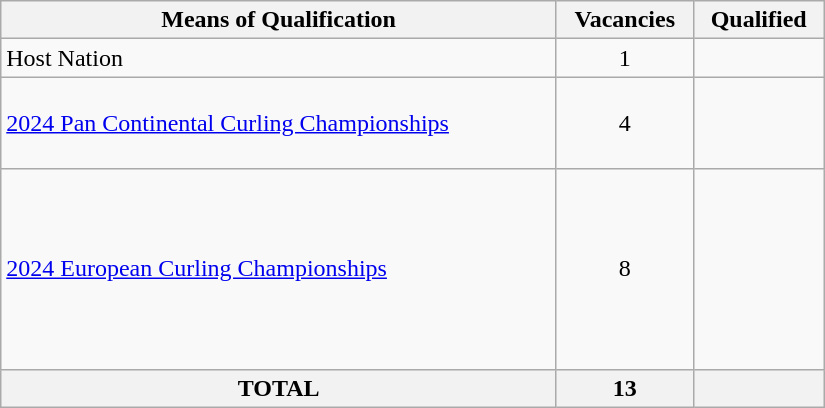<table class="wikitable" style="width:550px;">
<tr>
<th scope="col">Means of Qualification</th>
<th scope="col">Vacancies</th>
<th scope="col">Qualified</th>
</tr>
<tr>
<td>Host Nation</td>
<td align=center>1</td>
<td></td>
</tr>
<tr>
<td><a href='#'>2024 Pan Continental Curling Championships</a></td>
<td align=center>4</td>
<td> <br>  <br>  <br> </td>
</tr>
<tr>
<td><a href='#'>2024 European Curling Championships</a></td>
<td align=center>8</td>
<td> <br>  <br>  <br>  <br>  <br>  <br>  <br> </td>
</tr>
<tr>
<th>TOTAL</th>
<th>13</th>
<th></th>
</tr>
</table>
